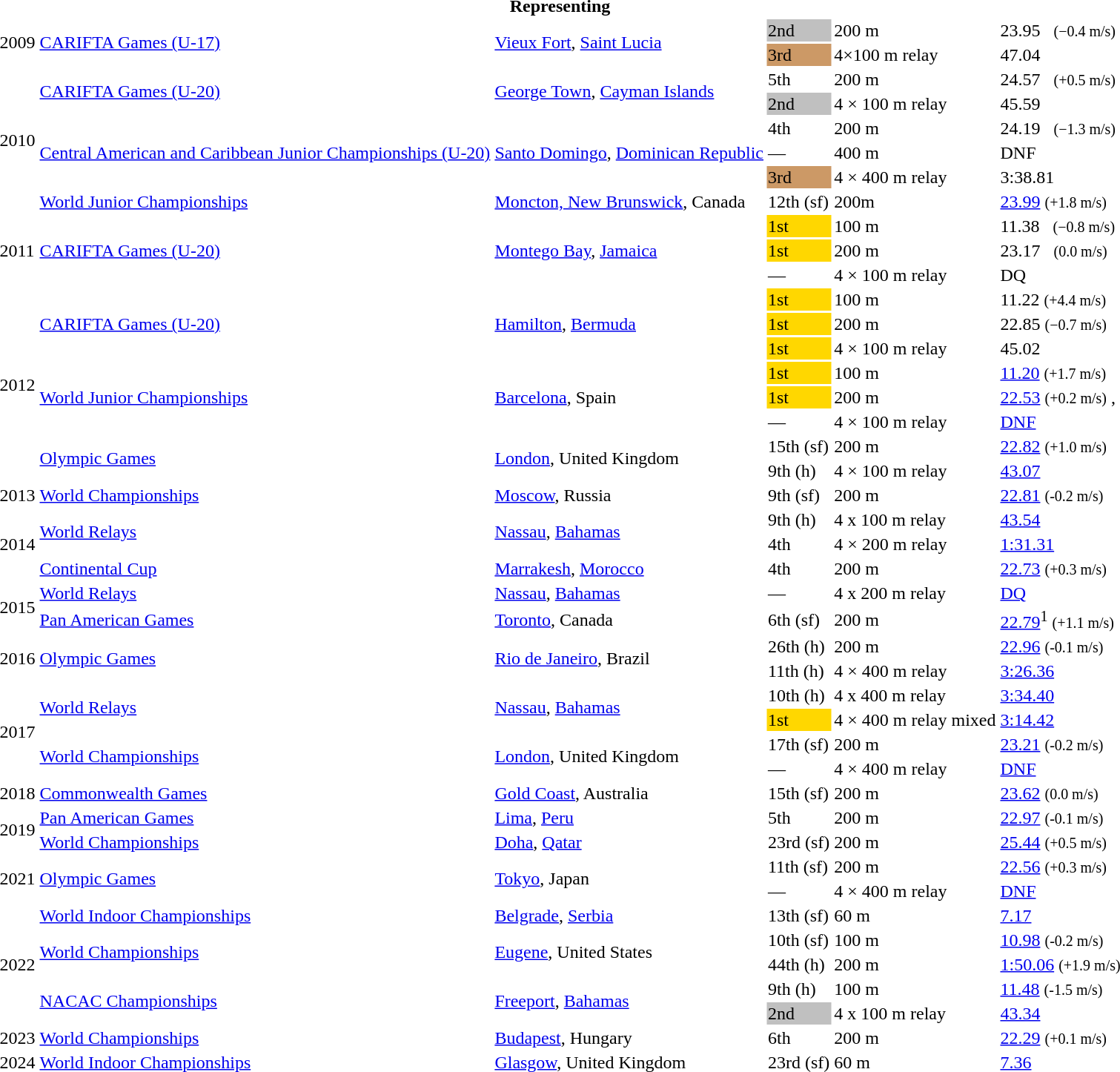<table>
<tr>
<th colspan="6">Representing </th>
</tr>
<tr>
<td rowspan = "2">2009</td>
<td rowspan = "2"><a href='#'>CARIFTA Games (U-17)</a></td>
<td rowspan = "2"><a href='#'>Vieux Fort</a>, <a href='#'>Saint Lucia</a></td>
<td bgcolor=silver>2nd</td>
<td>200 m</td>
<td>23.95    <small>(−0.4 m/s)</small></td>
</tr>
<tr>
<td bgcolor=cc9966>3rd</td>
<td>4×100 m relay</td>
<td>47.04</td>
</tr>
<tr>
<td rowspan = "6">2010</td>
<td rowspan = "2"><a href='#'>CARIFTA Games (U-20)</a></td>
<td rowspan = "2"><a href='#'>George Town</a>, <a href='#'>Cayman Islands</a></td>
<td>5th</td>
<td>200 m</td>
<td>24.57    <small>(+0.5 m/s)</small></td>
</tr>
<tr>
<td bgcolor=silver>2nd</td>
<td>4 × 100 m relay</td>
<td>45.59</td>
</tr>
<tr>
<td rowspan = "3"><a href='#'>Central American and Caribbean Junior Championships (U-20)</a></td>
<td rowspan = "3"><a href='#'>Santo Domingo</a>, <a href='#'>Dominican Republic</a></td>
<td>4th</td>
<td>200 m</td>
<td>24.19   <small>(−1.3 m/s)</small></td>
</tr>
<tr>
<td>—</td>
<td>400 m</td>
<td>DNF</td>
</tr>
<tr>
<td bgcolor=cc9966>3rd</td>
<td>4 × 400 m relay</td>
<td>3:38.81</td>
</tr>
<tr>
<td><a href='#'>World Junior Championships</a></td>
<td><a href='#'>Moncton, New Brunswick</a>, Canada</td>
<td>12th (sf)</td>
<td>200m</td>
<td><a href='#'>23.99</a> <small>(+1.8 m/s)</small></td>
</tr>
<tr>
<td rowspan = "3">2011</td>
<td rowspan = "3"><a href='#'>CARIFTA Games (U-20)</a></td>
<td rowspan = "3"><a href='#'>Montego Bay</a>, <a href='#'>Jamaica</a></td>
<td bgcolor=gold>1st</td>
<td>100 m</td>
<td>11.38   <small>(−0.8 m/s)</small></td>
</tr>
<tr>
<td bgcolor=gold>1st</td>
<td>200 m</td>
<td>23.17   <small>(0.0 m/s)</small></td>
</tr>
<tr>
<td>—</td>
<td>4 × 100 m relay</td>
<td>DQ</td>
</tr>
<tr>
<td rowspan = "8">2012</td>
<td rowspan = "3"><a href='#'>CARIFTA Games (U-20)</a></td>
<td rowspan = "3"><a href='#'>Hamilton</a>, <a href='#'>Bermuda</a></td>
<td bgcolor=gold>1st</td>
<td>100 m</td>
<td>11.22 <small>(+4.4 m/s)</small></td>
</tr>
<tr>
<td bgcolor=gold>1st</td>
<td>200 m</td>
<td>22.85 <small>(−0.7 m/s)</small> </td>
</tr>
<tr>
<td bgcolor=gold>1st</td>
<td>4 × 100 m relay</td>
<td>45.02</td>
</tr>
<tr>
<td rowspan = "3"><a href='#'>World Junior Championships</a></td>
<td rowspan = "3"><a href='#'>Barcelona</a>, Spain</td>
<td bgcolor=gold>1st</td>
<td>100 m</td>
<td><a href='#'>11.20</a> <small>(+1.7 m/s)</small> </td>
</tr>
<tr>
<td bgcolor=gold>1st</td>
<td>200 m</td>
<td><a href='#'>22.53</a> <small>(+0.2 m/s)</small> , </td>
</tr>
<tr>
<td>—</td>
<td>4 × 100 m relay</td>
<td><a href='#'>DNF</a></td>
</tr>
<tr>
<td rowspan = "2"><a href='#'>Olympic Games</a></td>
<td rowspan = "2"><a href='#'>London</a>, United Kingdom</td>
<td>15th (sf)</td>
<td>200 m</td>
<td><a href='#'>22.82</a> <small>(+1.0 m/s)</small></td>
</tr>
<tr>
<td>9th (h)</td>
<td>4 × 100 m relay</td>
<td><a href='#'>43.07</a></td>
</tr>
<tr>
<td>2013</td>
<td><a href='#'>World Championships</a></td>
<td><a href='#'>Moscow</a>, Russia</td>
<td>9th (sf)</td>
<td>200 m</td>
<td><a href='#'>22.81</a> <small>(-0.2 m/s)</small></td>
</tr>
<tr>
<td rowspan = "3">2014</td>
<td rowspan = "2"><a href='#'>World Relays</a></td>
<td rowspan = "2"><a href='#'>Nassau</a>, <a href='#'>Bahamas</a></td>
<td>9th (h)</td>
<td>4 x 100 m relay</td>
<td><a href='#'>43.54</a></td>
</tr>
<tr>
<td>4th</td>
<td>4 × 200 m relay</td>
<td><a href='#'>1:31.31</a> </td>
</tr>
<tr>
<td><a href='#'>Continental Cup</a></td>
<td><a href='#'>Marrakesh</a>, <a href='#'>Morocco</a></td>
<td>4th</td>
<td>200 m</td>
<td><a href='#'>22.73</a> <small>(+0.3 m/s)</small></td>
</tr>
<tr>
<td rowspan = "2">2015</td>
<td><a href='#'>World Relays</a></td>
<td><a href='#'>Nassau</a>, <a href='#'>Bahamas</a></td>
<td>—</td>
<td>4 x 200 m relay</td>
<td><a href='#'>DQ</a></td>
</tr>
<tr>
<td><a href='#'>Pan American Games</a></td>
<td><a href='#'>Toronto</a>, Canada</td>
<td>6th (sf)</td>
<td>200 m</td>
<td><a href='#'>22.79</a><sup>1</sup> <small>(+1.1 m/s)</small></td>
</tr>
<tr>
<td rowspan = "2">2016</td>
<td rowspan = "2"><a href='#'>Olympic Games</a></td>
<td rowspan = "2"><a href='#'>Rio de Janeiro</a>, Brazil</td>
<td>26th (h)</td>
<td>200 m</td>
<td><a href='#'>22.96</a> <small>(-0.1 m/s)</small></td>
</tr>
<tr>
<td>11th (h)</td>
<td>4 × 400 m relay</td>
<td><a href='#'>3:26.36</a> </td>
</tr>
<tr>
<td rowspan = "4">2017</td>
<td rowspan = "2"><a href='#'>World Relays</a></td>
<td rowspan = "2"><a href='#'>Nassau</a>, <a href='#'>Bahamas</a></td>
<td>10th (h)</td>
<td>4 x 400 m relay</td>
<td><a href='#'>3:34.40</a></td>
</tr>
<tr>
<td bgcolor=gold>1st</td>
<td>4 × 400 m relay mixed</td>
<td><a href='#'>3:14.42</a> </td>
</tr>
<tr>
<td rowspan = "2"><a href='#'>World Championships</a></td>
<td rowspan = "2"><a href='#'>London</a>, United Kingdom</td>
<td>17th (sf)</td>
<td>200 m</td>
<td><a href='#'>23.21</a> <small>(-0.2 m/s)</small></td>
</tr>
<tr>
<td>—</td>
<td>4 × 400 m relay</td>
<td><a href='#'>DNF</a></td>
</tr>
<tr>
<td>2018</td>
<td><a href='#'>Commonwealth Games</a></td>
<td><a href='#'>Gold Coast</a>, Australia</td>
<td>15th (sf)</td>
<td>200 m</td>
<td><a href='#'>23.62</a> <small>(0.0 m/s)</small></td>
</tr>
<tr>
<td rowspan = "2">2019</td>
<td><a href='#'>Pan American Games</a></td>
<td><a href='#'>Lima</a>, <a href='#'>Peru</a></td>
<td>5th</td>
<td>200 m</td>
<td><a href='#'>22.97</a> <small>(-0.1 m/s)</small></td>
</tr>
<tr>
<td><a href='#'>World Championships</a></td>
<td><a href='#'>Doha</a>, <a href='#'>Qatar</a></td>
<td>23rd (sf)</td>
<td>200 m</td>
<td><a href='#'>25.44</a> <small>(+0.5 m/s)</small></td>
</tr>
<tr>
<td rowspan = "2">2021</td>
<td rowspan = "2"><a href='#'>Olympic Games</a></td>
<td rowspan = "2"><a href='#'>Tokyo</a>, Japan</td>
<td>11th (sf)</td>
<td>200 m</td>
<td><a href='#'>22.56</a> <small>(+0.3 m/s)</small></td>
</tr>
<tr>
<td>—</td>
<td>4 × 400 m relay</td>
<td><a href='#'>DNF</a></td>
</tr>
<tr>
<td rowspan = "5">2022</td>
<td><a href='#'>World Indoor Championships</a></td>
<td><a href='#'>Belgrade</a>, <a href='#'>Serbia</a></td>
<td>13th (sf)</td>
<td>60 m</td>
<td><a href='#'>7.17</a> </td>
</tr>
<tr>
<td rowspan = "2"><a href='#'>World Championships</a></td>
<td rowspan = "2"><a href='#'>Eugene</a>, United States</td>
<td>10th (sf)</td>
<td>100 m</td>
<td><a href='#'>10.98</a>  <small>(-0.2 m/s)</small></td>
</tr>
<tr>
<td>44th (h)</td>
<td>200 m</td>
<td><a href='#'>1:50.06</a> <small>(+1.9 m/s)</small></td>
</tr>
<tr>
<td rowspan = "2"><a href='#'>NACAC Championships</a></td>
<td rowspan = "2"><a href='#'>Freeport</a>, <a href='#'>Bahamas</a></td>
<td>9th (h)</td>
<td>100 m</td>
<td><a href='#'>11.48</a> <small>(-1.5 m/s)</small></td>
</tr>
<tr>
<td bgcolor=silver>2nd</td>
<td>4 x 100 m relay</td>
<td><a href='#'>43.34</a></td>
</tr>
<tr>
<td>2023</td>
<td><a href='#'>World Championships</a></td>
<td><a href='#'>Budapest</a>, Hungary</td>
<td>6th</td>
<td>200 m</td>
<td><a href='#'>22.29</a> <small>(+0.1 m/s)</small></td>
</tr>
<tr>
<td>2024</td>
<td><a href='#'>World Indoor Championships</a></td>
<td><a href='#'>Glasgow</a>, United Kingdom</td>
<td>23rd (sf)</td>
<td>60 m</td>
<td><a href='#'>7.36</a></td>
</tr>
<tr>
</tr>
</table>
